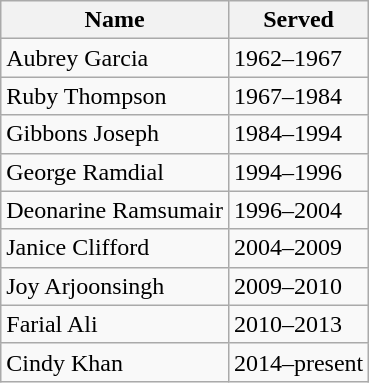<table class="wikitable">
<tr>
<th>Name</th>
<th>Served</th>
</tr>
<tr>
<td>Aubrey Garcia</td>
<td>1962–1967</td>
</tr>
<tr>
<td>Ruby Thompson</td>
<td>1967–1984</td>
</tr>
<tr>
<td>Gibbons Joseph</td>
<td>1984–1994</td>
</tr>
<tr>
<td>George Ramdial</td>
<td>1994–1996</td>
</tr>
<tr>
<td>Deonarine Ramsumair</td>
<td>1996–2004</td>
</tr>
<tr>
<td>Janice Clifford</td>
<td>2004–2009</td>
</tr>
<tr>
<td>Joy Arjoonsingh</td>
<td>2009–2010</td>
</tr>
<tr>
<td>Farial Ali</td>
<td>2010–2013</td>
</tr>
<tr>
<td>Cindy Khan</td>
<td>2014–present</td>
</tr>
</table>
